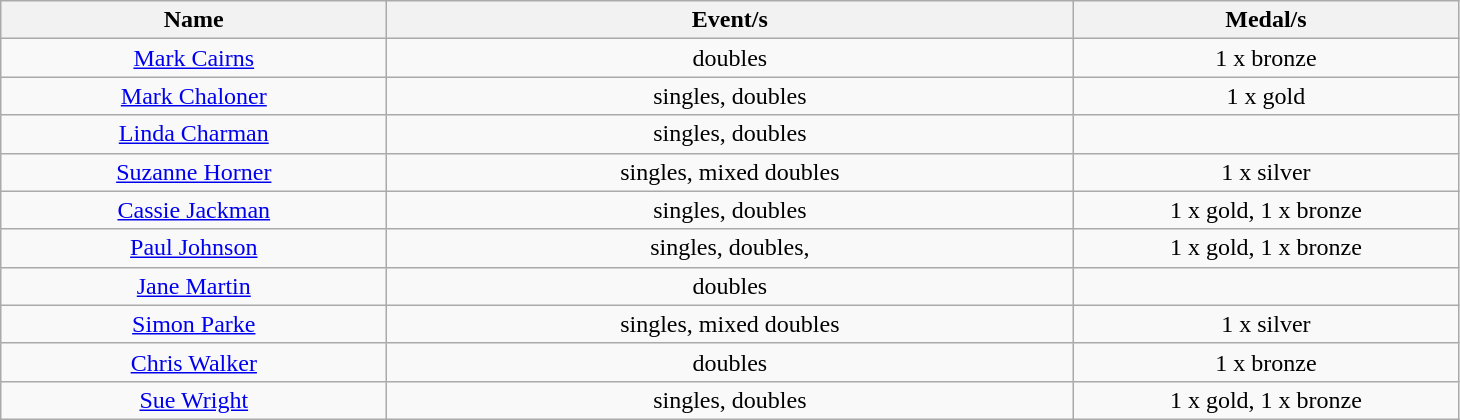<table class="wikitable" style="text-align: center">
<tr>
<th width=250>Name</th>
<th width=450>Event/s</th>
<th width=250>Medal/s</th>
</tr>
<tr>
<td><a href='#'>Mark Cairns</a></td>
<td>doubles</td>
<td>1 x bronze</td>
</tr>
<tr>
<td><a href='#'>Mark Chaloner</a></td>
<td>singles, doubles</td>
<td>1 x  gold</td>
</tr>
<tr>
<td><a href='#'>Linda Charman</a></td>
<td>singles, doubles</td>
<td></td>
</tr>
<tr>
<td><a href='#'>Suzanne Horner</a></td>
<td>singles, mixed doubles</td>
<td>1 x silver</td>
</tr>
<tr>
<td><a href='#'>Cassie Jackman</a></td>
<td>singles, doubles</td>
<td>1 x gold, 1 x bronze</td>
</tr>
<tr>
<td><a href='#'>Paul Johnson</a></td>
<td>singles, doubles,</td>
<td>1 x  gold, 1 x bronze</td>
</tr>
<tr>
<td><a href='#'>Jane Martin</a></td>
<td>doubles</td>
<td></td>
</tr>
<tr>
<td><a href='#'>Simon Parke</a></td>
<td>singles, mixed doubles</td>
<td>1 x silver</td>
</tr>
<tr>
<td><a href='#'>Chris Walker</a></td>
<td>doubles</td>
<td>1 x bronze</td>
</tr>
<tr>
<td><a href='#'>Sue Wright</a></td>
<td>singles, doubles</td>
<td>1 x gold, 1 x bronze</td>
</tr>
</table>
